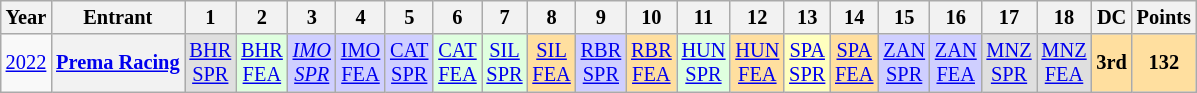<table class="wikitable" style="text-align:center; font-size:85%">
<tr>
<th>Year</th>
<th>Entrant</th>
<th>1</th>
<th>2</th>
<th>3</th>
<th>4</th>
<th>5</th>
<th>6</th>
<th>7</th>
<th>8</th>
<th>9</th>
<th>10</th>
<th>11</th>
<th>12</th>
<th>13</th>
<th>14</th>
<th>15</th>
<th>16</th>
<th>17</th>
<th>18</th>
<th>DC</th>
<th>Points</th>
</tr>
<tr>
<td><a href='#'>2022</a></td>
<th nowrap><a href='#'>Prema Racing</a></th>
<td style="background:#DFDFDF;"><a href='#'>BHR<br>SPR</a><br></td>
<td style="background:#DFFFDF;"><a href='#'>BHR<br>FEA</a><br></td>
<td style="background:#CFCFFF;"><em><a href='#'>IMO<br>SPR</a></em><br></td>
<td style="background:#CFCFFF;"><a href='#'>IMO<br>FEA</a><br></td>
<td style="background:#CFCFFF;"><a href='#'>CAT<br>SPR</a><br></td>
<td style="background:#DFFFDF;"><a href='#'>CAT<br>FEA</a><br></td>
<td style="background:#DFFFDF;"><a href='#'>SIL<br>SPR</a><br></td>
<td style="background:#FFDF9F;"><a href='#'>SIL<br>FEA</a><br></td>
<td style="background:#CFCFFF;"><a href='#'>RBR<br>SPR</a><br></td>
<td style="background:#FFDF9F;"><a href='#'>RBR<br>FEA</a><br></td>
<td style="background:#DFFFDF;"><a href='#'>HUN<br>SPR</a><br></td>
<td style="background:#FFDF9F;"><a href='#'>HUN<br>FEA</a><br></td>
<td style="background:#FFFFBF;"><a href='#'>SPA<br>SPR</a><br></td>
<td style="background:#FFDF9F;"><a href='#'>SPA<br>FEA</a><br></td>
<td style="background:#CFCFFF;"><a href='#'>ZAN<br>SPR</a><br></td>
<td style="background:#CFCFFF;"><a href='#'>ZAN<br>FEA</a><br></td>
<td style="background:#DFDFDF;"><a href='#'>MNZ<br>SPR</a><br></td>
<td style="background:#DFDFDF;"><a href='#'>MNZ<br>FEA</a><br></td>
<th style="background:#FFDF9F;">3rd</th>
<th style="background:#FFDF9F;">132</th>
</tr>
</table>
